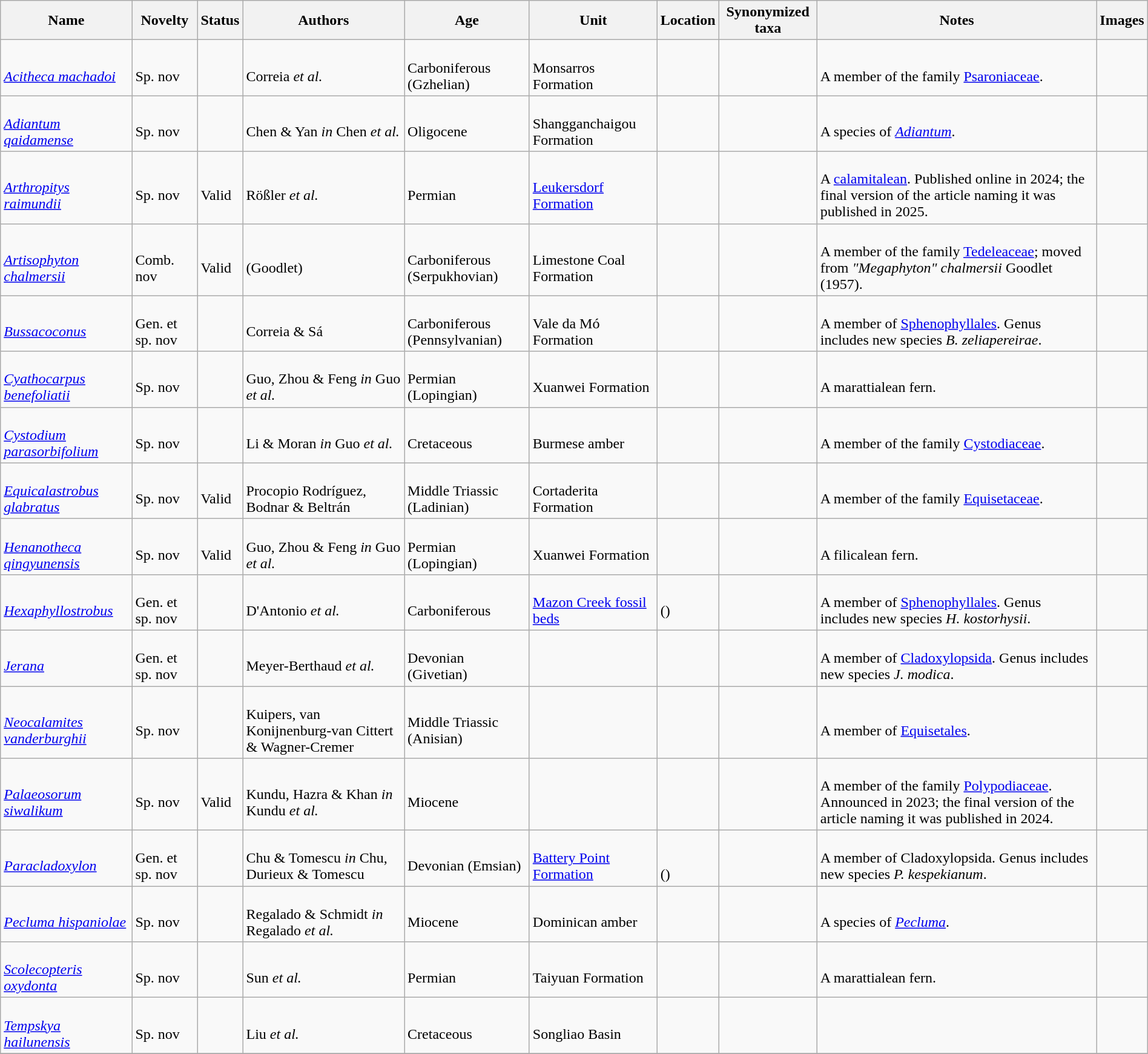<table class="wikitable sortable" align="center" width="100%">
<tr>
<th>Name</th>
<th>Novelty</th>
<th>Status</th>
<th>Authors</th>
<th>Age</th>
<th>Unit</th>
<th>Location</th>
<th>Synonymized taxa</th>
<th>Notes</th>
<th>Images</th>
</tr>
<tr>
<td><br><em><a href='#'>Acitheca machadoi</a></em></td>
<td><br>Sp. nov</td>
<td></td>
<td><br>Correia <em>et al.</em></td>
<td><br>Carboniferous (Gzhelian)</td>
<td><br>Monsarros Formation</td>
<td><br></td>
<td></td>
<td><br>A member of the family <a href='#'>Psaroniaceae</a>.</td>
<td></td>
</tr>
<tr>
<td><br><em><a href='#'>Adiantum qaidamense</a></em></td>
<td><br>Sp. nov</td>
<td></td>
<td><br>Chen & Yan <em>in</em> Chen <em>et al.</em></td>
<td><br>Oligocene</td>
<td><br>Shangganchaigou Formation</td>
<td><br></td>
<td></td>
<td><br>A species of <em><a href='#'>Adiantum</a></em>.</td>
<td></td>
</tr>
<tr>
<td><br><em><a href='#'>Arthropitys raimundii</a></em></td>
<td><br>Sp. nov</td>
<td><br>Valid</td>
<td><br>Rößler <em>et al.</em></td>
<td><br>Permian</td>
<td><br><a href='#'>Leukersdorf Formation</a></td>
<td><br></td>
<td></td>
<td><br>A <a href='#'>calamitalean</a>. Published online in 2024; the final version of the article naming it was published in 2025.</td>
<td></td>
</tr>
<tr>
<td><br><em><a href='#'>Artisophyton chalmersii</a></em></td>
<td><br>Comb. nov</td>
<td><br>Valid</td>
<td><br>(Goodlet)</td>
<td><br>Carboniferous (Serpukhovian)</td>
<td><br>Limestone Coal Formation</td>
<td><br></td>
<td></td>
<td><br>A member of the family <a href='#'>Tedeleaceae</a>; moved from <em>"Megaphyton" chalmersii</em> Goodlet (1957).</td>
<td></td>
</tr>
<tr>
<td><br><em><a href='#'>Bussacoconus</a></em></td>
<td><br>Gen. et sp. nov</td>
<td></td>
<td><br>Correia & Sá</td>
<td><br>Carboniferous (Pennsylvanian)</td>
<td><br>Vale da Mó Formation</td>
<td><br></td>
<td></td>
<td><br>A member of <a href='#'>Sphenophyllales</a>. Genus includes new species <em>B. zeliapereirae</em>.</td>
<td></td>
</tr>
<tr>
<td><br><em><a href='#'>Cyathocarpus benefoliatii</a></em></td>
<td><br>Sp. nov</td>
<td></td>
<td><br>Guo, Zhou & Feng <em>in</em> Guo <em>et al.</em></td>
<td><br>Permian (Lopingian)</td>
<td><br>Xuanwei Formation</td>
<td><br></td>
<td></td>
<td><br>A marattialean fern.</td>
<td></td>
</tr>
<tr>
<td><br><em><a href='#'>Cystodium parasorbifolium</a></em></td>
<td><br>Sp. nov</td>
<td></td>
<td><br>Li & Moran <em>in</em> Guo <em>et al.</em></td>
<td><br>Cretaceous</td>
<td><br>Burmese amber</td>
<td><br></td>
<td></td>
<td><br>A member of the family <a href='#'>Cystodiaceae</a>.</td>
<td></td>
</tr>
<tr>
<td><br><em><a href='#'>Equicalastrobus glabratus</a></em></td>
<td><br>Sp. nov</td>
<td><br>Valid</td>
<td><br>Procopio Rodríguez, Bodnar & Beltrán</td>
<td><br>Middle Triassic (Ladinian)</td>
<td><br>Cortaderita Formation</td>
<td><br></td>
<td></td>
<td><br>A member of the family <a href='#'>Equisetaceae</a>.</td>
<td></td>
</tr>
<tr>
<td><br><em><a href='#'>Henanotheca qingyunensis</a></em></td>
<td><br>Sp. nov</td>
<td><br>Valid</td>
<td><br>Guo, Zhou & Feng <em>in</em> Guo <em>et al.</em></td>
<td><br>Permian (Lopingian)</td>
<td><br>Xuanwei Formation</td>
<td><br></td>
<td></td>
<td><br>A filicalean fern.</td>
<td></td>
</tr>
<tr>
<td><br><em><a href='#'>Hexaphyllostrobus</a></em></td>
<td><br>Gen. et sp. nov</td>
<td></td>
<td><br>D'Antonio <em>et al.</em></td>
<td><br>Carboniferous</td>
<td><br><a href='#'>Mazon Creek fossil beds</a></td>
<td><br> ()</td>
<td></td>
<td><br>A member of <a href='#'>Sphenophyllales</a>. Genus includes new species <em>H. kostorhysii</em>.</td>
<td></td>
</tr>
<tr>
<td><br><em><a href='#'>Jerana</a></em></td>
<td><br>Gen. et sp. nov</td>
<td></td>
<td><br>Meyer-Berthaud <em>et al.</em></td>
<td><br>Devonian (Givetian)</td>
<td></td>
<td><br></td>
<td></td>
<td><br>A member of <a href='#'>Cladoxylopsida</a>. Genus includes new species <em>J. modica</em>.</td>
<td></td>
</tr>
<tr>
<td><br><em><a href='#'>Neocalamites vanderburghii</a></em></td>
<td><br>Sp. nov</td>
<td></td>
<td><br>Kuipers, van Konijnenburg-van Cittert & Wagner-Cremer</td>
<td><br>Middle Triassic (Anisian)</td>
<td></td>
<td><br></td>
<td></td>
<td><br>A member of <a href='#'>Equisetales</a>.</td>
<td></td>
</tr>
<tr>
<td><br><em><a href='#'>Palaeosorum siwalikum</a></em></td>
<td><br>Sp. nov</td>
<td><br>Valid</td>
<td><br>Kundu, Hazra & Khan <em>in</em> Kundu <em>et al.</em></td>
<td><br>Miocene</td>
<td></td>
<td><br></td>
<td></td>
<td><br>A member of the family <a href='#'>Polypodiaceae</a>. Announced in 2023; the final version of the article naming it was published in 2024.</td>
<td></td>
</tr>
<tr>
<td><br><em><a href='#'>Paracladoxylon</a></em></td>
<td><br>Gen. et sp. nov</td>
<td></td>
<td><br>Chu & Tomescu <em>in</em> Chu, Durieux & Tomescu</td>
<td><br>Devonian (Emsian)</td>
<td><br><a href='#'>Battery Point Formation</a></td>
<td><br><br>()</td>
<td></td>
<td><br>A member of Cladoxylopsida. Genus includes new species <em>P. kespekianum</em>.</td>
<td></td>
</tr>
<tr>
<td><br><em><a href='#'>Pecluma hispaniolae</a></em></td>
<td><br>Sp. nov</td>
<td></td>
<td><br>Regalado & Schmidt <em>in</em> Regalado <em>et al.</em></td>
<td><br>Miocene</td>
<td><br>Dominican amber</td>
<td><br></td>
<td></td>
<td><br>A species of <em><a href='#'>Pecluma</a></em>.</td>
<td></td>
</tr>
<tr>
<td><br><em><a href='#'>Scolecopteris oxydonta</a></em></td>
<td><br>Sp. nov</td>
<td></td>
<td><br>Sun <em>et al.</em></td>
<td><br>Permian</td>
<td><br>Taiyuan Formation</td>
<td><br></td>
<td></td>
<td><br>A marattialean fern.</td>
<td></td>
</tr>
<tr>
<td><br><em><a href='#'>Tempskya hailunensis</a></em></td>
<td><br>Sp. nov</td>
<td></td>
<td><br>Liu <em>et al.</em></td>
<td><br>Cretaceous</td>
<td><br>Songliao Basin</td>
<td><br></td>
<td></td>
<td></td>
<td></td>
</tr>
<tr>
</tr>
</table>
